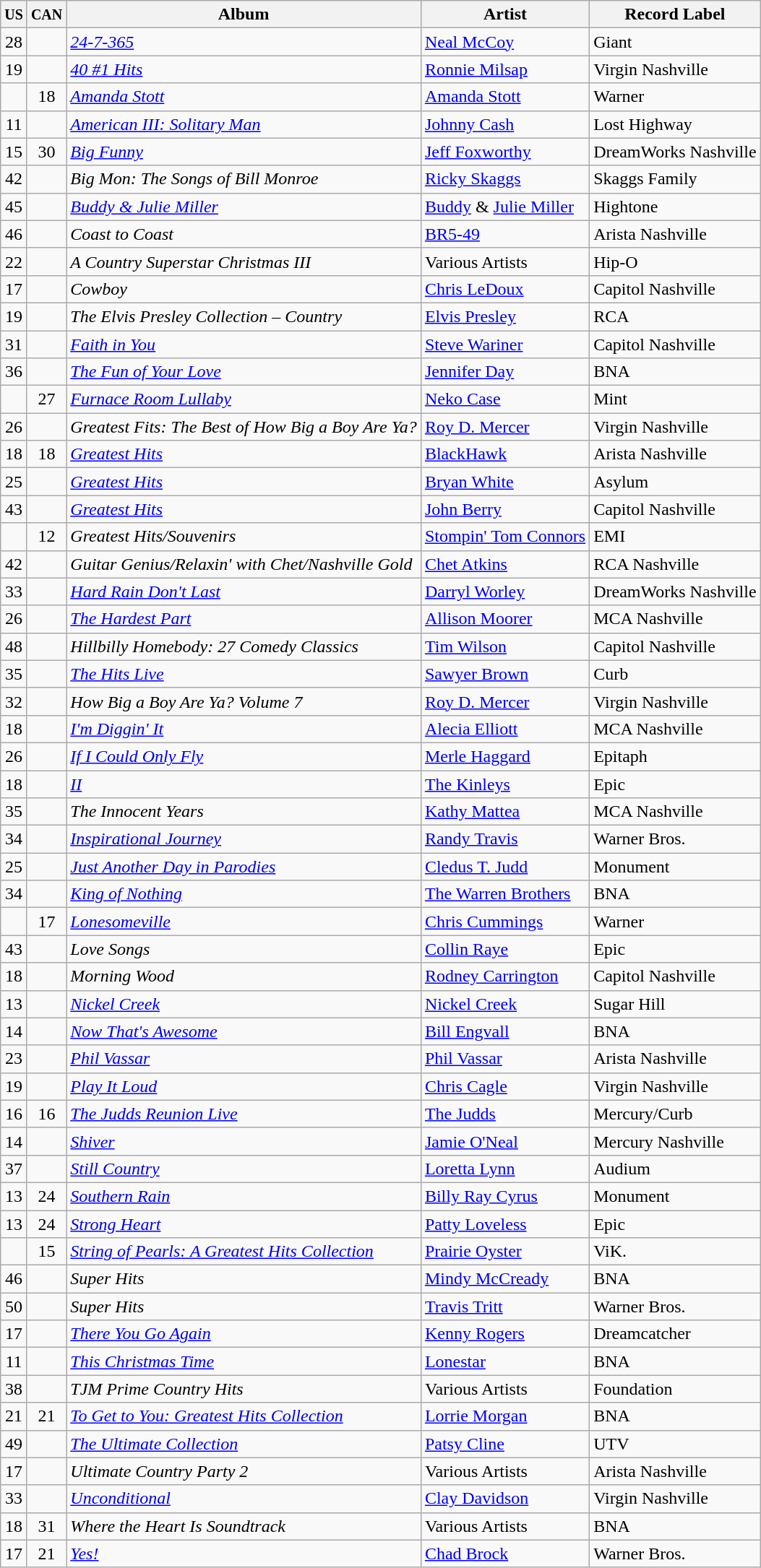<table class="wikitable sortable">
<tr>
<th><small>US</small></th>
<th><small>CAN</small></th>
<th>Album</th>
<th>Artist</th>
<th>Record Label</th>
</tr>
<tr>
<td align=center>28</td>
<td></td>
<td><em><a href='#'>24-7-365</a></em></td>
<td><a href='#'>Neal McCoy</a></td>
<td>Giant</td>
</tr>
<tr>
<td align=center>19</td>
<td></td>
<td><em><a href='#'>40 #1 Hits</a></em></td>
<td><a href='#'>Ronnie Milsap</a></td>
<td>Virgin Nashville</td>
</tr>
<tr>
<td></td>
<td align=center>18</td>
<td><em><a href='#'>Amanda Stott</a></em></td>
<td><a href='#'>Amanda Stott</a></td>
<td>Warner</td>
</tr>
<tr>
<td align=center>11</td>
<td></td>
<td><em><a href='#'>American III: Solitary Man</a></em></td>
<td><a href='#'>Johnny Cash</a></td>
<td>Lost Highway</td>
</tr>
<tr>
<td align=center>15</td>
<td align=center>30</td>
<td><em><a href='#'>Big Funny</a></em></td>
<td><a href='#'>Jeff Foxworthy</a></td>
<td>DreamWorks Nashville</td>
</tr>
<tr>
<td align=center>42</td>
<td></td>
<td><em>Big Mon: The Songs of Bill Monroe</em></td>
<td><a href='#'>Ricky Skaggs</a></td>
<td>Skaggs Family</td>
</tr>
<tr>
<td align=center>45</td>
<td></td>
<td><em><a href='#'>Buddy & Julie Miller</a></em></td>
<td><a href='#'>Buddy</a> & <a href='#'>Julie Miller</a></td>
<td>Hightone</td>
</tr>
<tr>
<td align=center>46</td>
<td></td>
<td><em>Coast to Coast</em></td>
<td><a href='#'>BR5-49</a></td>
<td>Arista Nashville</td>
</tr>
<tr>
<td align=center>22</td>
<td></td>
<td><em>A Country Superstar Christmas III</em></td>
<td>Various Artists</td>
<td>Hip-O</td>
</tr>
<tr>
<td align=center>17</td>
<td></td>
<td><em>Cowboy</em></td>
<td><a href='#'>Chris LeDoux</a></td>
<td>Capitol Nashville</td>
</tr>
<tr>
<td align=center>19</td>
<td></td>
<td><em>The Elvis Presley Collection – Country</em></td>
<td><a href='#'>Elvis Presley</a></td>
<td>RCA</td>
</tr>
<tr>
<td align=center>31</td>
<td></td>
<td><em><a href='#'>Faith in You</a></em></td>
<td><a href='#'>Steve Wariner</a></td>
<td>Capitol Nashville</td>
</tr>
<tr>
<td align=center>36</td>
<td></td>
<td><em><a href='#'>The Fun of Your Love</a></em></td>
<td><a href='#'>Jennifer Day</a></td>
<td>BNA</td>
</tr>
<tr>
<td></td>
<td align=center>27</td>
<td><em><a href='#'>Furnace Room Lullaby</a></em></td>
<td><a href='#'>Neko Case</a></td>
<td>Mint</td>
</tr>
<tr>
<td align=center>26</td>
<td></td>
<td><em>Greatest Fits: The Best of How Big a Boy Are Ya?</em></td>
<td><a href='#'>Roy D. Mercer</a></td>
<td>Virgin Nashville</td>
</tr>
<tr>
<td align=center>18</td>
<td align=center>18</td>
<td><em><a href='#'>Greatest Hits</a></em></td>
<td><a href='#'>BlackHawk</a></td>
<td>Arista Nashville</td>
</tr>
<tr>
<td align=center>25</td>
<td></td>
<td><em><a href='#'>Greatest Hits</a></em></td>
<td><a href='#'>Bryan White</a></td>
<td>Asylum</td>
</tr>
<tr>
<td align=center>43</td>
<td></td>
<td><em><a href='#'>Greatest Hits</a></em></td>
<td><a href='#'>John Berry</a></td>
<td>Capitol Nashville</td>
</tr>
<tr>
<td></td>
<td align=center>12</td>
<td><em>Greatest Hits/Souvenirs</em></td>
<td><a href='#'>Stompin' Tom Connors</a></td>
<td>EMI</td>
</tr>
<tr>
<td align=center>42</td>
<td></td>
<td><em>Guitar Genius/Relaxin' with Chet/Nashville Gold</em></td>
<td><a href='#'>Chet Atkins</a></td>
<td>RCA Nashville</td>
</tr>
<tr>
<td align=center>33</td>
<td></td>
<td><em><a href='#'>Hard Rain Don't Last</a></em></td>
<td><a href='#'>Darryl Worley</a></td>
<td>DreamWorks Nashville</td>
</tr>
<tr>
<td align=center>26</td>
<td></td>
<td><em><a href='#'>The Hardest Part</a></em></td>
<td><a href='#'>Allison Moorer</a></td>
<td>MCA Nashville</td>
</tr>
<tr>
<td align=center>48</td>
<td></td>
<td><em>Hillbilly Homebody: 27 Comedy Classics</em></td>
<td><a href='#'>Tim Wilson</a></td>
<td>Capitol Nashville</td>
</tr>
<tr>
<td align=center>35</td>
<td></td>
<td><em><a href='#'>The Hits Live</a></em></td>
<td><a href='#'>Sawyer Brown</a></td>
<td>Curb</td>
</tr>
<tr>
<td align=center>32</td>
<td></td>
<td><em>How Big a Boy Are Ya? Volume 7</em></td>
<td><a href='#'>Roy D. Mercer</a></td>
<td>Virgin Nashville</td>
</tr>
<tr>
<td align=center>18</td>
<td></td>
<td><em><a href='#'>I'm Diggin' It</a></em></td>
<td><a href='#'>Alecia Elliott</a></td>
<td>MCA Nashville</td>
</tr>
<tr>
<td align=center>26</td>
<td></td>
<td><em><a href='#'>If I Could Only Fly</a></em></td>
<td><a href='#'>Merle Haggard</a></td>
<td>Epitaph</td>
</tr>
<tr>
<td align=center>18</td>
<td></td>
<td><em><a href='#'>II</a></em></td>
<td><a href='#'>The Kinleys</a></td>
<td>Epic</td>
</tr>
<tr>
<td align=center>35</td>
<td></td>
<td><em>The Innocent Years</em></td>
<td><a href='#'>Kathy Mattea</a></td>
<td>MCA Nashville</td>
</tr>
<tr>
<td align=center>34</td>
<td></td>
<td><em><a href='#'>Inspirational Journey</a></em></td>
<td><a href='#'>Randy Travis</a></td>
<td>Warner Bros.</td>
</tr>
<tr>
<td align=center>25</td>
<td></td>
<td><em><a href='#'>Just Another Day in Parodies</a></em></td>
<td><a href='#'>Cledus T. Judd</a></td>
<td>Monument</td>
</tr>
<tr>
<td align=center>34</td>
<td></td>
<td><em><a href='#'>King of Nothing</a></em></td>
<td><a href='#'>The Warren Brothers</a></td>
<td>BNA</td>
</tr>
<tr>
<td></td>
<td align=center>17</td>
<td><em><a href='#'>Lonesomeville</a></em></td>
<td><a href='#'>Chris Cummings</a></td>
<td>Warner</td>
</tr>
<tr>
<td align=center>43</td>
<td></td>
<td><em>Love Songs</em></td>
<td><a href='#'>Collin Raye</a></td>
<td>Epic</td>
</tr>
<tr>
<td align=center>18</td>
<td></td>
<td><em>Morning Wood</em></td>
<td><a href='#'>Rodney Carrington</a></td>
<td>Capitol Nashville</td>
</tr>
<tr>
<td align=center>13</td>
<td></td>
<td><em><a href='#'>Nickel Creek</a></em></td>
<td><a href='#'>Nickel Creek</a></td>
<td>Sugar Hill</td>
</tr>
<tr>
<td align=center>14</td>
<td></td>
<td><em><a href='#'>Now That's Awesome</a></em></td>
<td><a href='#'>Bill Engvall</a></td>
<td>BNA</td>
</tr>
<tr>
<td align=center>23</td>
<td></td>
<td><em><a href='#'>Phil Vassar</a></em></td>
<td><a href='#'>Phil Vassar</a></td>
<td>Arista Nashville</td>
</tr>
<tr>
<td align=center>19</td>
<td></td>
<td><em><a href='#'>Play It Loud</a></em></td>
<td><a href='#'>Chris Cagle</a></td>
<td>Virgin Nashville</td>
</tr>
<tr>
<td align=center>16</td>
<td align=center>16</td>
<td><em><a href='#'>The Judds Reunion Live</a></em></td>
<td><a href='#'>The Judds</a></td>
<td>Mercury/Curb</td>
</tr>
<tr>
<td align=center>14</td>
<td></td>
<td><em><a href='#'>Shiver</a></em></td>
<td><a href='#'>Jamie O'Neal</a></td>
<td>Mercury Nashville</td>
</tr>
<tr>
<td align=center>37</td>
<td></td>
<td><em><a href='#'>Still Country</a></em></td>
<td><a href='#'>Loretta Lynn</a></td>
<td>Audium</td>
</tr>
<tr>
<td align=center>13</td>
<td align=center>24</td>
<td><em><a href='#'>Southern Rain</a></em></td>
<td><a href='#'>Billy Ray Cyrus</a></td>
<td>Monument</td>
</tr>
<tr>
<td align=center>13</td>
<td align=center>24</td>
<td><em><a href='#'>Strong Heart</a></em></td>
<td><a href='#'>Patty Loveless</a></td>
<td>Epic</td>
</tr>
<tr>
<td></td>
<td align=center>15</td>
<td><em><a href='#'>String of Pearls: A Greatest Hits Collection</a></em></td>
<td><a href='#'>Prairie Oyster</a></td>
<td>ViK.</td>
</tr>
<tr>
<td align=center>46</td>
<td></td>
<td><em>Super Hits</em></td>
<td><a href='#'>Mindy McCready</a></td>
<td>BNA</td>
</tr>
<tr>
<td align=center>50</td>
<td></td>
<td><em>Super Hits</em></td>
<td><a href='#'>Travis Tritt</a></td>
<td>Warner Bros.</td>
</tr>
<tr>
<td align=center>17</td>
<td></td>
<td><em><a href='#'>There You Go Again</a></em></td>
<td><a href='#'>Kenny Rogers</a></td>
<td>Dreamcatcher</td>
</tr>
<tr>
<td align=center>11</td>
<td></td>
<td><em><a href='#'>This Christmas Time</a></em></td>
<td><a href='#'>Lonestar</a></td>
<td>BNA</td>
</tr>
<tr>
<td align=center>38</td>
<td></td>
<td><em>TJM Prime Country Hits</em></td>
<td>Various Artists</td>
<td>Foundation</td>
</tr>
<tr>
<td align=center>21</td>
<td align=center>21</td>
<td><em><a href='#'>To Get to You: Greatest Hits Collection</a></em></td>
<td><a href='#'>Lorrie Morgan</a></td>
<td>BNA</td>
</tr>
<tr>
<td align=center>49</td>
<td></td>
<td><em><a href='#'>The Ultimate Collection</a></em></td>
<td><a href='#'>Patsy Cline</a></td>
<td>UTV</td>
</tr>
<tr>
<td align=center>17</td>
<td></td>
<td><em>Ultimate Country Party 2</em></td>
<td>Various Artists</td>
<td>Arista Nashville</td>
</tr>
<tr>
<td align=center>33</td>
<td></td>
<td><em><a href='#'>Unconditional</a></em></td>
<td><a href='#'>Clay Davidson</a></td>
<td>Virgin Nashville</td>
</tr>
<tr>
<td align=center>18</td>
<td align=center>31</td>
<td><em>Where the Heart Is Soundtrack</em></td>
<td>Various Artists</td>
<td>BNA</td>
</tr>
<tr>
<td align=center>17</td>
<td align=center>21</td>
<td><em><a href='#'>Yes!</a></em></td>
<td><a href='#'>Chad Brock</a></td>
<td>Warner Bros.</td>
</tr>
</table>
